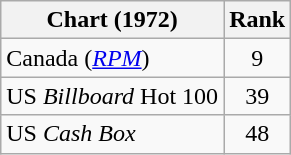<table class="wikitable sortable">
<tr>
<th align="left">Chart (1972)</th>
<th style="text-align:center;">Rank</th>
</tr>
<tr>
<td>Canada (<em><a href='#'>RPM</a></em>)</td>
<td style="text-align:center;">9</td>
</tr>
<tr>
<td>US <em>Billboard</em> Hot 100</td>
<td style="text-align:center;">39</td>
</tr>
<tr>
<td>US <em>Cash Box</em></td>
<td style="text-align:center;">48</td>
</tr>
</table>
